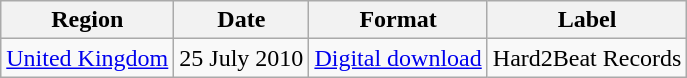<table class="wikitable">
<tr>
<th>Region</th>
<th>Date</th>
<th>Format</th>
<th>Label</th>
</tr>
<tr>
<td><a href='#'>United Kingdom</a></td>
<td>25 July 2010</td>
<td><a href='#'>Digital download</a></td>
<td>Hard2Beat Records</td>
</tr>
</table>
